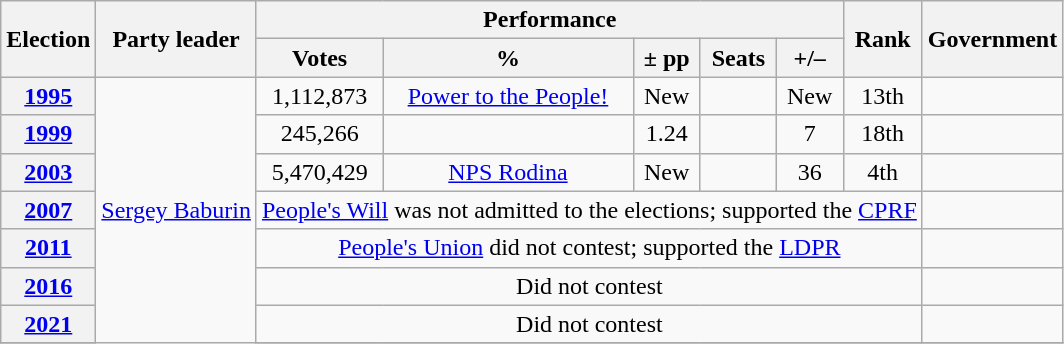<table class=wikitable style=text-align:center>
<tr>
<th rowspan="2">Election</th>
<th rowspan="2">Party leader</th>
<th colspan="5" scope="col">Performance</th>
<th rowspan="2">Rank</th>
<th rowspan="2">Government</th>
</tr>
<tr>
<th>Votes</th>
<th>%</th>
<th>± pp</th>
<th>Seats</th>
<th>+/–</th>
</tr>
<tr>
<th><a href='#'>1995</a></th>
<td rowspan="8"><a href='#'>Sergey Baburin</a></td>
<td>1,112,873</td>
<td><a href='#'>Power to the People!</a></td>
<td>New</td>
<td></td>
<td>New</td>
<td>13th</td>
<td></td>
</tr>
<tr>
<th><a href='#'>1999</a></th>
<td>245,266</td>
<td></td>
<td> 1.24</td>
<td></td>
<td> 7</td>
<td> 18th</td>
<td></td>
</tr>
<tr>
<th><a href='#'>2003</a></th>
<td>5,470,429</td>
<td><a href='#'>NPS Rodina</a></td>
<td>New</td>
<td></td>
<td> 36</td>
<td> 4th</td>
<td></td>
</tr>
<tr>
<th><a href='#'>2007</a></th>
<td colspan="6"><a href='#'>People's Will</a> was not admitted to the elections; supported the <a href='#'>CPRF</a></td>
<td></td>
</tr>
<tr>
<th><a href='#'>2011</a></th>
<td rowspan="1" colspan="6"><a href='#'>People's Union</a> did not contest; supported the <a href='#'>LDPR</a></td>
<td></td>
</tr>
<tr>
<th><a href='#'>2016</a></th>
<td colspan="6" rowspan="1">Did not contest</td>
<td></td>
</tr>
<tr>
<th><a href='#'>2021</a></th>
<td colspan="6" rowspan="1">Did not contest</td>
<td></td>
</tr>
<tr>
</tr>
</table>
